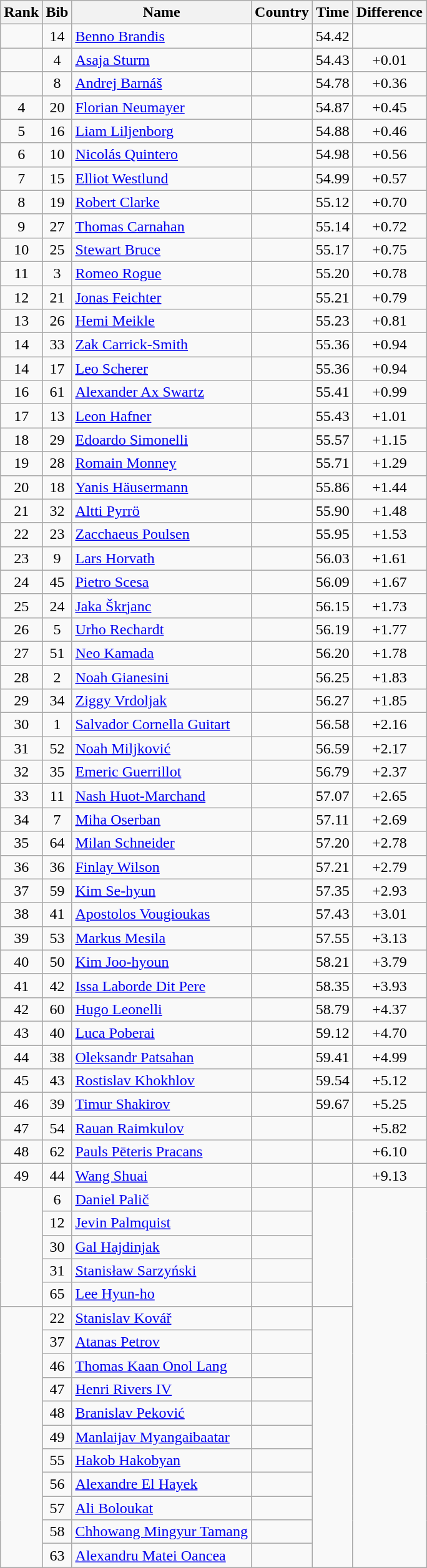<table class="wikitable sortable" style="text-align:center">
<tr>
<th>Rank</th>
<th>Bib</th>
<th>Name</th>
<th>Country</th>
<th>Time</th>
<th>Difference</th>
</tr>
<tr>
<td></td>
<td>14</td>
<td align=left><a href='#'>Benno Brandis</a></td>
<td align=left></td>
<td>54.42</td>
<td></td>
</tr>
<tr>
<td></td>
<td>4</td>
<td align=left><a href='#'>Asaja Sturm</a></td>
<td align=left></td>
<td>54.43</td>
<td>+0.01</td>
</tr>
<tr>
<td></td>
<td>8</td>
<td align=left><a href='#'>Andrej Barnáš</a></td>
<td align=left></td>
<td>54.78</td>
<td>+0.36</td>
</tr>
<tr>
<td>4</td>
<td>20</td>
<td align=left><a href='#'>Florian Neumayer</a></td>
<td align=left></td>
<td>54.87</td>
<td>+0.45</td>
</tr>
<tr>
<td>5</td>
<td>16</td>
<td align=left><a href='#'>Liam Liljenborg</a></td>
<td align=left></td>
<td>54.88</td>
<td>+0.46</td>
</tr>
<tr>
<td>6</td>
<td>10</td>
<td align=left><a href='#'>Nicolás Quintero</a></td>
<td align=left></td>
<td>54.98</td>
<td>+0.56</td>
</tr>
<tr>
<td>7</td>
<td>15</td>
<td align=left><a href='#'>Elliot Westlund</a></td>
<td align=left></td>
<td>54.99</td>
<td>+0.57</td>
</tr>
<tr>
<td>8</td>
<td>19</td>
<td align=left><a href='#'>Robert Clarke</a></td>
<td align=left></td>
<td>55.12</td>
<td>+0.70</td>
</tr>
<tr>
<td>9</td>
<td>27</td>
<td align=left><a href='#'>Thomas Carnahan</a></td>
<td align=left></td>
<td>55.14</td>
<td>+0.72</td>
</tr>
<tr>
<td>10</td>
<td>25</td>
<td align=left><a href='#'>Stewart Bruce</a></td>
<td align=left></td>
<td>55.17</td>
<td>+0.75</td>
</tr>
<tr>
<td>11</td>
<td>3</td>
<td align=left><a href='#'>Romeo Rogue</a></td>
<td align=left></td>
<td>55.20</td>
<td>+0.78</td>
</tr>
<tr>
<td>12</td>
<td>21</td>
<td align=left><a href='#'>Jonas Feichter</a></td>
<td align=left></td>
<td>55.21</td>
<td>+0.79</td>
</tr>
<tr>
<td>13</td>
<td>26</td>
<td align=left><a href='#'>Hemi Meikle</a></td>
<td align=left></td>
<td>55.23</td>
<td>+0.81</td>
</tr>
<tr>
<td>14</td>
<td>33</td>
<td align=left><a href='#'>Zak Carrick-Smith</a></td>
<td align=left></td>
<td>55.36</td>
<td>+0.94</td>
</tr>
<tr>
<td>14</td>
<td>17</td>
<td align=left><a href='#'>Leo Scherer</a></td>
<td align=left></td>
<td>55.36</td>
<td>+0.94</td>
</tr>
<tr>
<td>16</td>
<td>61</td>
<td align=left><a href='#'>Alexander Ax Swartz</a></td>
<td align=left></td>
<td>55.41</td>
<td>+0.99</td>
</tr>
<tr>
<td>17</td>
<td>13</td>
<td align=left><a href='#'>Leon Hafner</a></td>
<td align=left></td>
<td>55.43</td>
<td>+1.01</td>
</tr>
<tr>
<td>18</td>
<td>29</td>
<td align=left><a href='#'>Edoardo Simonelli</a></td>
<td align=left></td>
<td>55.57</td>
<td>+1.15</td>
</tr>
<tr>
<td>19</td>
<td>28</td>
<td align=left><a href='#'>Romain Monney</a></td>
<td align=left></td>
<td>55.71</td>
<td>+1.29</td>
</tr>
<tr>
<td>20</td>
<td>18</td>
<td align=left><a href='#'>Yanis Häusermann</a></td>
<td align=left></td>
<td>55.86</td>
<td>+1.44</td>
</tr>
<tr>
<td>21</td>
<td>32</td>
<td align=left><a href='#'>Altti Pyrrö</a></td>
<td align=left></td>
<td>55.90</td>
<td>+1.48</td>
</tr>
<tr>
<td>22</td>
<td>23</td>
<td align=left><a href='#'>Zacchaeus Poulsen</a></td>
<td align=left></td>
<td>55.95</td>
<td>+1.53</td>
</tr>
<tr>
<td>23</td>
<td>9</td>
<td align=left><a href='#'>Lars Horvath</a></td>
<td align=left></td>
<td>56.03</td>
<td>+1.61</td>
</tr>
<tr>
<td>24</td>
<td>45</td>
<td align=left><a href='#'>Pietro Scesa</a></td>
<td align=left></td>
<td>56.09</td>
<td>+1.67</td>
</tr>
<tr>
<td>25</td>
<td>24</td>
<td align=left><a href='#'>Jaka Škrjanc</a></td>
<td align=left></td>
<td>56.15</td>
<td>+1.73</td>
</tr>
<tr>
<td>26</td>
<td>5</td>
<td align=left><a href='#'>Urho Rechardt</a></td>
<td align=left></td>
<td>56.19</td>
<td>+1.77</td>
</tr>
<tr>
<td>27</td>
<td>51</td>
<td align=left><a href='#'>Neo Kamada</a></td>
<td align=left></td>
<td>56.20</td>
<td>+1.78</td>
</tr>
<tr>
<td>28</td>
<td>2</td>
<td align=left><a href='#'>Noah Gianesini</a></td>
<td align=left></td>
<td>56.25</td>
<td>+1.83</td>
</tr>
<tr>
<td>29</td>
<td>34</td>
<td align=left><a href='#'>Ziggy Vrdoljak</a></td>
<td align=left></td>
<td>56.27</td>
<td>+1.85</td>
</tr>
<tr>
<td>30</td>
<td>1</td>
<td align=left><a href='#'>Salvador Cornella Guitart</a></td>
<td align=left></td>
<td>56.58</td>
<td>+2.16</td>
</tr>
<tr>
<td>31</td>
<td>52</td>
<td align=left><a href='#'>Noah Miljković</a></td>
<td align=left></td>
<td>56.59</td>
<td>+2.17</td>
</tr>
<tr>
<td>32</td>
<td>35</td>
<td align=left><a href='#'>Emeric Guerrillot</a></td>
<td align=left></td>
<td>56.79</td>
<td>+2.37</td>
</tr>
<tr>
<td>33</td>
<td>11</td>
<td align=left><a href='#'>Nash Huot-Marchand</a></td>
<td align=left></td>
<td>57.07</td>
<td>+2.65</td>
</tr>
<tr>
<td>34</td>
<td>7</td>
<td align=left><a href='#'>Miha Oserban</a></td>
<td align=left></td>
<td>57.11</td>
<td>+2.69</td>
</tr>
<tr>
<td>35</td>
<td>64</td>
<td align=left><a href='#'>Milan Schneider</a></td>
<td align=left></td>
<td>57.20</td>
<td>+2.78</td>
</tr>
<tr>
<td>36</td>
<td>36</td>
<td align=left><a href='#'>Finlay Wilson</a></td>
<td align=left></td>
<td>57.21</td>
<td>+2.79</td>
</tr>
<tr>
<td>37</td>
<td>59</td>
<td align=left><a href='#'>Kim Se-hyun</a></td>
<td align=left></td>
<td>57.35</td>
<td>+2.93</td>
</tr>
<tr>
<td>38</td>
<td>41</td>
<td align=left><a href='#'>Apostolos Vougioukas</a></td>
<td align=left></td>
<td>57.43</td>
<td>+3.01</td>
</tr>
<tr>
<td>39</td>
<td>53</td>
<td align=left><a href='#'>Markus Mesila</a></td>
<td align=left></td>
<td>57.55</td>
<td>+3.13</td>
</tr>
<tr>
<td>40</td>
<td>50</td>
<td align=left><a href='#'>Kim Joo-hyoun</a></td>
<td align=left></td>
<td>58.21</td>
<td>+3.79</td>
</tr>
<tr>
<td>41</td>
<td>42</td>
<td align=left><a href='#'>Issa Laborde Dit Pere</a></td>
<td align=left></td>
<td>58.35</td>
<td>+3.93</td>
</tr>
<tr>
<td>42</td>
<td>60</td>
<td align=left><a href='#'>Hugo Leonelli</a></td>
<td align=left></td>
<td>58.79</td>
<td>+4.37</td>
</tr>
<tr>
<td>43</td>
<td>40</td>
<td align=left><a href='#'>Luca Poberai</a></td>
<td align=left></td>
<td>59.12</td>
<td>+4.70</td>
</tr>
<tr>
<td>44</td>
<td>38</td>
<td align=left><a href='#'>Oleksandr Patsahan</a></td>
<td align=left></td>
<td>59.41</td>
<td>+4.99</td>
</tr>
<tr>
<td>45</td>
<td>43</td>
<td align=left><a href='#'>Rostislav Khokhlov</a></td>
<td align=left></td>
<td>59.54</td>
<td>+5.12</td>
</tr>
<tr>
<td>46</td>
<td>39</td>
<td align=left><a href='#'>Timur Shakirov</a></td>
<td align=left></td>
<td>59.67</td>
<td>+5.25</td>
</tr>
<tr>
<td>47</td>
<td>54</td>
<td align=left><a href='#'>Rauan Raimkulov</a></td>
<td align=left></td>
<td></td>
<td>+5.82</td>
</tr>
<tr>
<td>48</td>
<td>62</td>
<td align=left><a href='#'>Pauls Pēteris Pracans</a></td>
<td align=left></td>
<td></td>
<td>+6.10</td>
</tr>
<tr>
<td>49</td>
<td>44</td>
<td align=left><a href='#'>Wang Shuai</a></td>
<td align=left></td>
<td></td>
<td>+9.13</td>
</tr>
<tr>
<td rowspan=5></td>
<td>6</td>
<td align=left><a href='#'>Daniel Palič</a></td>
<td align=left></td>
<td rowspan=5></td>
<td rowspan=16></td>
</tr>
<tr>
<td>12</td>
<td align=left><a href='#'>Jevin Palmquist</a></td>
<td align=left></td>
</tr>
<tr>
<td>30</td>
<td align=left><a href='#'>Gal Hajdinjak</a></td>
<td align=left></td>
</tr>
<tr>
<td>31</td>
<td align=left><a href='#'>Stanisław Sarzyński</a></td>
<td align=left></td>
</tr>
<tr>
<td>65</td>
<td align=left><a href='#'>Lee Hyun-ho</a></td>
<td align=left></td>
</tr>
<tr>
<td rowspan=11></td>
<td>22</td>
<td align=left><a href='#'>Stanislav Kovář</a></td>
<td align=left></td>
<td rowspan=11></td>
</tr>
<tr>
<td>37</td>
<td align=left><a href='#'>Atanas Petrov</a></td>
<td align=left></td>
</tr>
<tr>
<td>46</td>
<td align=left><a href='#'>Thomas Kaan Onol Lang</a></td>
<td align=left></td>
</tr>
<tr>
<td>47</td>
<td align=left><a href='#'>Henri Rivers IV</a></td>
<td align=left></td>
</tr>
<tr>
<td>48</td>
<td align=left><a href='#'>Branislav Peković</a></td>
<td align=left></td>
</tr>
<tr>
<td>49</td>
<td align=left><a href='#'>Manlaijav Myangaibaatar</a></td>
<td align=left></td>
</tr>
<tr>
<td>55</td>
<td align=left><a href='#'>Hakob Hakobyan</a></td>
<td align=left></td>
</tr>
<tr>
<td>56</td>
<td align=left><a href='#'>Alexandre El Hayek</a></td>
<td align=left></td>
</tr>
<tr>
<td>57</td>
<td align=left><a href='#'>Ali Boloukat</a></td>
<td align=left></td>
</tr>
<tr>
<td>58</td>
<td align=left><a href='#'>Chhowang Mingyur Tamang</a></td>
<td align=left></td>
</tr>
<tr>
<td>63</td>
<td align=left><a href='#'>Alexandru Matei Oancea</a></td>
<td align=left></td>
</tr>
</table>
